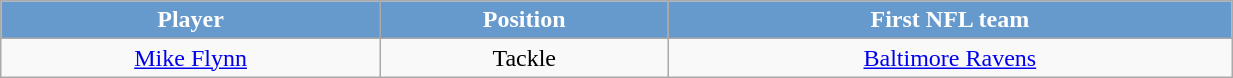<table class="wikitable" style="width:65%;">
<tr style="text-align:center; background:#69c; color:#fff;">
<td><strong>Player</strong></td>
<td><strong>Position</strong></td>
<td><strong>First NFL team</strong></td>
</tr>
<tr style="text-align:center;" bgcolor="">
<td><a href='#'>Mike Flynn</a></td>
<td>Tackle</td>
<td><a href='#'>Baltimore Ravens</a></td>
</tr>
</table>
